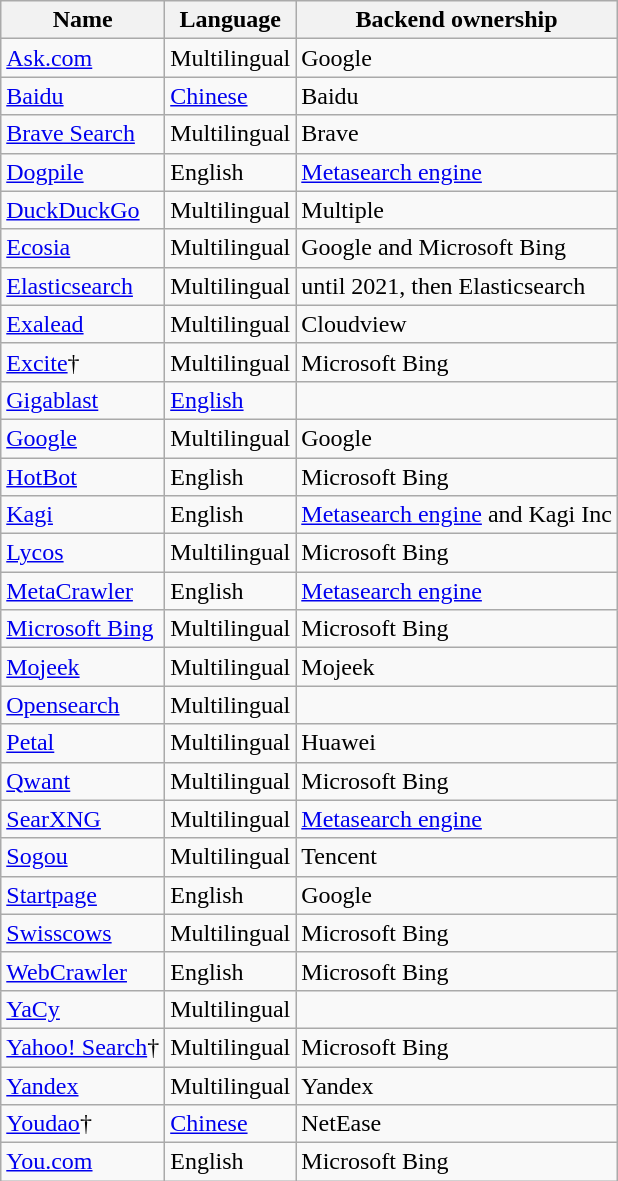<table class="wikitable sortable">
<tr>
<th>Name</th>
<th>Language</th>
<th>Backend ownership</th>
</tr>
<tr>
<td><a href='#'>Ask.com</a></td>
<td>Multilingual</td>
<td>Google </td>
</tr>
<tr>
<td><a href='#'>Baidu</a></td>
<td><a href='#'>Chinese</a></td>
<td>Baidu </td>
</tr>
<tr>
<td><a href='#'>Brave Search</a></td>
<td>Multilingual</td>
<td>Brave </td>
</tr>
<tr>
<td><a href='#'>Dogpile</a></td>
<td>English</td>
<td><a href='#'>Metasearch engine</a></td>
</tr>
<tr>
<td><a href='#'>DuckDuckGo</a></td>
<td>Multilingual</td>
<td>Multiple</td>
</tr>
<tr>
<td><a href='#'>Ecosia</a></td>
<td>Multilingual</td>
<td>Google and Microsoft Bing </td>
</tr>
<tr>
<td><a href='#'>Elasticsearch</a></td>
<td>Multilingual</td>
<td> until 2021, then Elasticsearch</td>
</tr>
<tr>
<td><a href='#'>Exalead</a></td>
<td>Multilingual</td>
<td>Cloudview </td>
</tr>
<tr>
<td><a href='#'>Excite</a>†</td>
<td>Multilingual</td>
<td>Microsoft Bing </td>
</tr>
<tr>
<td><a href='#'>Gigablast</a></td>
<td><a href='#'>English</a></td>
<td></td>
</tr>
<tr>
<td><a href='#'>Google</a></td>
<td>Multilingual</td>
<td>Google </td>
</tr>
<tr>
<td><a href='#'>HotBot</a></td>
<td>English</td>
<td>Microsoft Bing </td>
</tr>
<tr>
<td><a href='#'>Kagi</a></td>
<td>English</td>
<td><a href='#'>Metasearch engine</a> and Kagi Inc </td>
</tr>
<tr>
<td><a href='#'>Lycos</a></td>
<td>Multilingual</td>
<td>Microsoft Bing </td>
</tr>
<tr>
<td><a href='#'>MetaCrawler</a></td>
<td>English</td>
<td><a href='#'>Metasearch engine</a></td>
</tr>
<tr>
<td><a href='#'>Microsoft Bing</a></td>
<td>Multilingual</td>
<td>Microsoft Bing </td>
</tr>
<tr>
<td><a href='#'>Mojeek</a></td>
<td>Multilingual</td>
<td>Mojeek </td>
</tr>
<tr>
<td><a href='#'>Opensearch</a></td>
<td>Multilingual</td>
<td></td>
</tr>
<tr>
<td><a href='#'>Petal</a></td>
<td>Multilingual</td>
<td>Huawei </td>
</tr>
<tr>
<td><a href='#'>Qwant</a></td>
<td>Multilingual</td>
<td>Microsoft Bing </td>
</tr>
<tr>
<td><a href='#'>SearXNG</a></td>
<td>Multilingual</td>
<td><a href='#'>Metasearch engine</a></td>
</tr>
<tr>
<td><a href='#'>Sogou</a></td>
<td>Multilingual</td>
<td>Tencent </td>
</tr>
<tr>
<td><a href='#'>Startpage</a></td>
<td>English</td>
<td>Google </td>
</tr>
<tr>
<td><a href='#'>Swisscows</a></td>
<td>Multilingual</td>
<td>Microsoft Bing </td>
</tr>
<tr>
<td><a href='#'>WebCrawler</a></td>
<td>English</td>
<td>Microsoft Bing </td>
</tr>
<tr>
<td><a href='#'>YaCy</a></td>
<td>Multilingual</td>
<td></td>
</tr>
<tr>
<td><a href='#'>Yahoo! Search</a>†</td>
<td>Multilingual</td>
<td>Microsoft Bing </td>
</tr>
<tr>
<td><a href='#'>Yandex</a></td>
<td>Multilingual</td>
<td>Yandex </td>
</tr>
<tr>
<td><a href='#'>Youdao</a>†</td>
<td><a href='#'>Chinese</a></td>
<td>NetEase </td>
</tr>
<tr>
<td><a href='#'>You.com</a></td>
<td>English</td>
<td>Microsoft Bing </td>
</tr>
</table>
